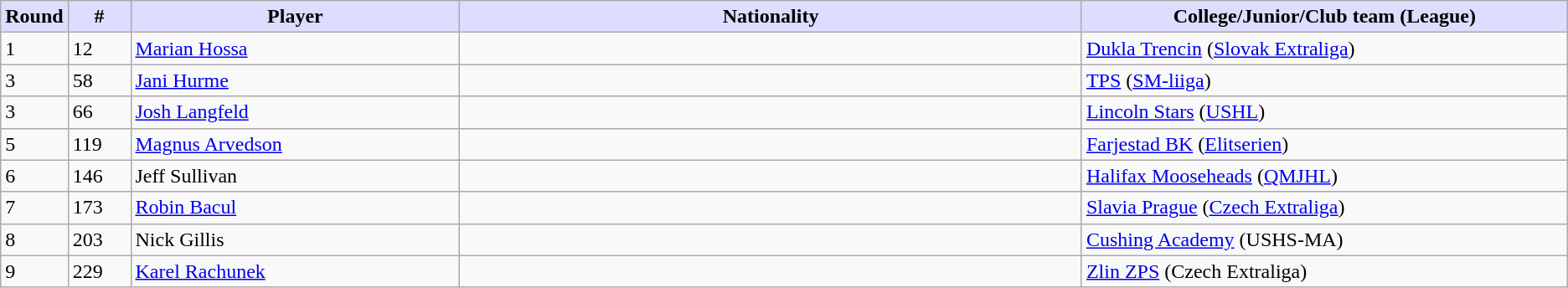<table class="wikitable">
<tr style="text-align:center;">
<th style="background:#ddf; width:4.0%;">Round</th>
<th style="background:#ddf; width:4.0%;">#</th>
<th style="background:#ddf; width:21.0%;">Player</th>
<th style="background:#ddf; width:40.0;">Nationality</th>
<th style="background:#ddf; width:31.0%;">College/Junior/Club team (League)</th>
</tr>
<tr>
<td>1</td>
<td>12</td>
<td><a href='#'>Marian Hossa</a></td>
<td></td>
<td><a href='#'>Dukla Trencin</a> (<a href='#'>Slovak Extraliga</a>)</td>
</tr>
<tr>
<td>3</td>
<td>58</td>
<td><a href='#'>Jani Hurme</a></td>
<td></td>
<td><a href='#'>TPS</a> (<a href='#'>SM-liiga</a>)</td>
</tr>
<tr>
<td>3</td>
<td>66</td>
<td><a href='#'>Josh Langfeld</a></td>
<td></td>
<td><a href='#'>Lincoln Stars</a> (<a href='#'>USHL</a>)</td>
</tr>
<tr>
<td>5</td>
<td>119</td>
<td><a href='#'>Magnus Arvedson</a></td>
<td></td>
<td><a href='#'>Farjestad BK</a> (<a href='#'>Elitserien</a>)</td>
</tr>
<tr>
<td>6</td>
<td>146</td>
<td>Jeff Sullivan</td>
<td></td>
<td><a href='#'>Halifax Mooseheads</a> (<a href='#'>QMJHL</a>)</td>
</tr>
<tr>
<td>7</td>
<td>173</td>
<td><a href='#'>Robin Bacul</a></td>
<td></td>
<td><a href='#'>Slavia Prague</a> (<a href='#'>Czech Extraliga</a>)</td>
</tr>
<tr>
<td>8</td>
<td>203</td>
<td>Nick Gillis</td>
<td></td>
<td><a href='#'>Cushing Academy</a> (USHS-MA)</td>
</tr>
<tr>
<td>9</td>
<td>229</td>
<td><a href='#'>Karel Rachunek</a></td>
<td></td>
<td><a href='#'>Zlin ZPS</a> (Czech Extraliga)</td>
</tr>
</table>
